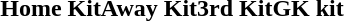<table border="0" cellpadding="0" cellspacing="0" style="margin: 10px auto; line-height: 1em;">
<tr valign="top">
<th>Home Kit</th>
<th>Away Kit</th>
<th>3rd Kit</th>
<th>GK kit</th>
<td colspan="8" height="10"></td>
</tr>
<tr>
<td></td>
<td><br></td>
<td><br></td>
<td><br></td>
<td></td>
</tr>
</table>
